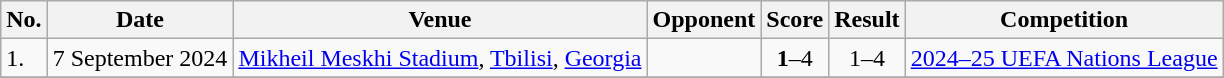<table class="wikitable">
<tr>
<th>No.</th>
<th>Date</th>
<th>Venue</th>
<th>Opponent</th>
<th>Score</th>
<th>Result</th>
<th>Competition</th>
</tr>
<tr>
<td>1.</td>
<td>7 September 2024</td>
<td><a href='#'>Mikheil Meskhi Stadium</a>, <a href='#'>Tbilisi</a>, <a href='#'>Georgia</a></td>
<td></td>
<td align=center><strong>1</strong>–4</td>
<td align=center>1–4</td>
<td><a href='#'>2024–25 UEFA Nations League</a></td>
</tr>
<tr>
</tr>
</table>
